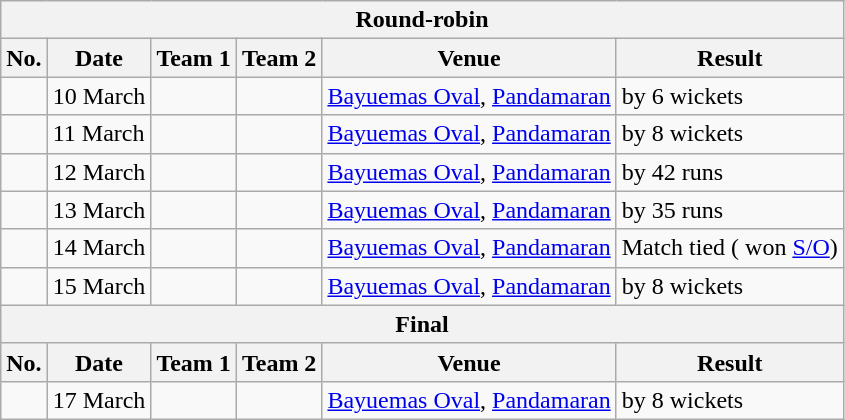<table class="wikitable">
<tr>
<th colspan="6">Round-robin</th>
</tr>
<tr>
<th>No.</th>
<th>Date</th>
<th>Team 1</th>
<th>Team 2</th>
<th>Venue</th>
<th>Result</th>
</tr>
<tr>
<td></td>
<td>10 March</td>
<td></td>
<td></td>
<td><a href='#'>Bayuemas Oval</a>, <a href='#'>Pandamaran</a></td>
<td> by 6 wickets</td>
</tr>
<tr>
<td></td>
<td>11 March</td>
<td></td>
<td></td>
<td><a href='#'>Bayuemas Oval</a>, <a href='#'>Pandamaran</a></td>
<td> by 8 wickets</td>
</tr>
<tr>
<td></td>
<td>12 March</td>
<td></td>
<td></td>
<td><a href='#'>Bayuemas Oval</a>, <a href='#'>Pandamaran</a></td>
<td> by 42 runs</td>
</tr>
<tr>
<td></td>
<td>13 March</td>
<td></td>
<td></td>
<td><a href='#'>Bayuemas Oval</a>, <a href='#'>Pandamaran</a></td>
<td> by 35 runs</td>
</tr>
<tr>
<td></td>
<td>14 March</td>
<td></td>
<td></td>
<td><a href='#'>Bayuemas Oval</a>, <a href='#'>Pandamaran</a></td>
<td>Match tied ( won <a href='#'>S/O</a>)</td>
</tr>
<tr>
<td></td>
<td>15 March</td>
<td></td>
<td></td>
<td><a href='#'>Bayuemas Oval</a>, <a href='#'>Pandamaran</a></td>
<td> by 8 wickets</td>
</tr>
<tr>
<th colspan="6">Final</th>
</tr>
<tr>
<th>No.</th>
<th>Date</th>
<th>Team 1</th>
<th>Team 2</th>
<th>Venue</th>
<th>Result</th>
</tr>
<tr>
<td></td>
<td>17 March</td>
<td></td>
<td></td>
<td><a href='#'>Bayuemas Oval</a>, <a href='#'>Pandamaran</a></td>
<td> by 8 wickets</td>
</tr>
</table>
